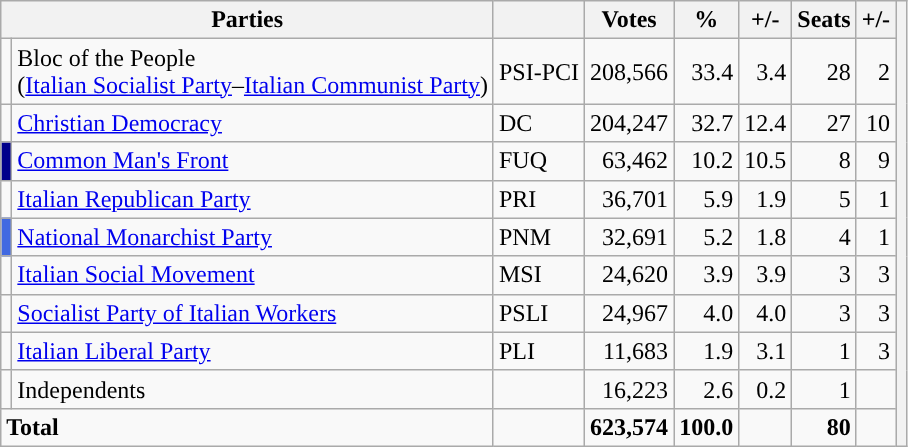<table class="wikitable">
<tr>
<th colspan="2">Parties</th>
<th></th>
<th>Votes</th>
<th>%</th>
<th>+/-</th>
<th>Seats</th>
<th>+/-</th>
<th rowspan="11"></th>
</tr>
<tr>
<td style="background-color:"></td>
<td>Bloc of the People<br>(<a href='#'>Italian Socialist Party</a>–<a href='#'>Italian Communist Party</a>)</td>
<td>PSI-PCI</td>
<td align=right>208,566</td>
<td align=right>33.4</td>
<td align=right> 3.4</td>
<td align=right>28</td>
<td align=right> 2</td>
</tr>
<tr>
<td style="background-color:"></td>
<td><a href='#'>Christian Democracy</a></td>
<td>DC</td>
<td align=right>204,247</td>
<td align=right>32.7</td>
<td align=right> 12.4</td>
<td align=right>27</td>
<td align=right> 10</td>
</tr>
<tr>
<td style="background-color:#00008B"></td>
<td><a href='#'>Common Man's Front</a></td>
<td>FUQ</td>
<td align=right>63,462</td>
<td align=right>10.2</td>
<td align=right> 10.5</td>
<td align=right>8</td>
<td align=right> 9</td>
</tr>
<tr>
<td style="background-color:"></td>
<td><a href='#'>Italian Republican Party</a></td>
<td>PRI</td>
<td align=right>36,701</td>
<td align=right>5.9</td>
<td align=right> 1.9</td>
<td align=right>5</td>
<td align=right> 1</td>
</tr>
<tr>
<td style="background-color:royalblue"></td>
<td><a href='#'>National Monarchist Party</a></td>
<td>PNM</td>
<td align=right>32,691</td>
<td align=right>5.2</td>
<td align=right> 1.8</td>
<td align=right>4</td>
<td align=right> 1</td>
</tr>
<tr>
<td style="background-color:"></td>
<td><a href='#'>Italian Social Movement</a></td>
<td>MSI</td>
<td align=right>24,620</td>
<td align=right>3.9</td>
<td align=right> 3.9</td>
<td align=right>3</td>
<td align=right> 3</td>
</tr>
<tr>
<td style="background-color:"></td>
<td><a href='#'>Socialist Party of Italian Workers</a></td>
<td>PSLI</td>
<td align=right>24,967</td>
<td align=right>4.0</td>
<td align=right> 4.0</td>
<td align=right>3</td>
<td align=right> 3</td>
</tr>
<tr>
<td style="background-color:"></td>
<td><a href='#'>Italian Liberal Party</a></td>
<td>PLI</td>
<td align=right>11,683</td>
<td align=right>1.9</td>
<td align=right> 3.1</td>
<td align=right>1</td>
<td align=right> 3</td>
</tr>
<tr>
<td style="background-color:"></td>
<td>Independents</td>
<td></td>
<td align=right>16,223</td>
<td align=right>2.6</td>
<td align=right> 0.2</td>
<td align=right>1</td>
<td align=right></td>
</tr>
<tr>
<td colspan="2"><strong>Total</strong></td>
<td></td>
<td align=right><strong>623,574</strong></td>
<td align=right><strong>100.0</strong></td>
<td></td>
<td align=right><strong>80</strong></td>
<td></td>
</tr>
</table>
